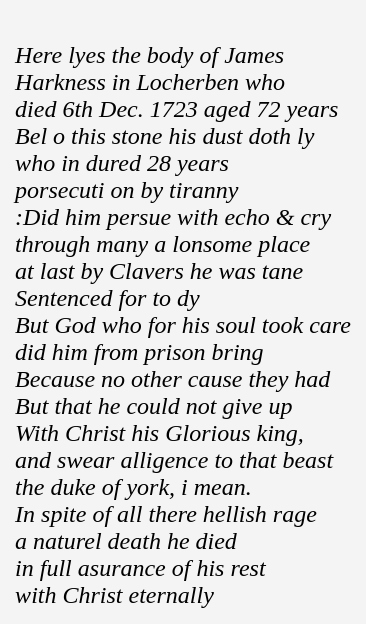<table cellpadding=10 border="0" align=center>
<tr>
<td bgcolor=#f4f4f4><br><em>Here lyes the body of James</em><br>
<em>Harkness in Locherben who</em><br>
<em>died 6th Dec. 1723 aged 72 years</em><br>
<em>Bel o this stone his dust doth ly</em><br>
<em>who in dured 28 years</em><br>
<em>porsecuti on by tiranny</em><br>
<em>:Did him persue with echo & cry</em><br>
<em>through many a lonsome place</em><br>
<em>at last by Clavers he was tane</em><br>
<em>Sentenced for to dy</em><br>
<em>But God who for his soul took care</em><br>
<em>did him from prison bring</em><br>
<em>Because no other cause they had</em><br>
<em>But that he could not give up</em><br>
<em>With Christ his Glorious king,</em><br>
<em>and swear alligence to that beast</em><br>
<em>the duke of york, i mean.</em><br>
<em>In spite of all there hellish rage</em><br>
<em>a naturel death he died</em><br>
<em>in full asurance of his rest</em><br>
<em>with Christ eternally</em><br></td>
</tr>
</table>
